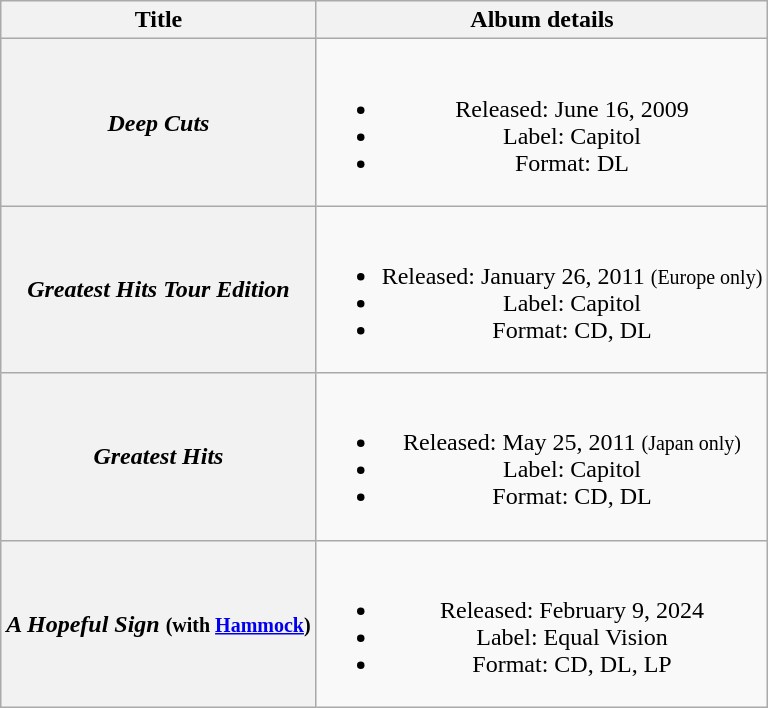<table class="wikitable plainrowheaders" style="text-align:center;" border="1">
<tr>
<th scope="col">Title</th>
<th scope="col">Album details</th>
</tr>
<tr>
<th scope="row"><em>Deep Cuts</em></th>
<td><br><ul><li>Released: June 16, 2009</li><li>Label: Capitol</li><li>Format: DL</li></ul></td>
</tr>
<tr>
<th scope="row"><em>Greatest Hits Tour Edition</em></th>
<td><br><ul><li>Released: January 26, 2011 <small>(Europe only)</small></li><li>Label: Capitol</li><li>Format: CD, DL</li></ul></td>
</tr>
<tr>
<th scope="row"><em>Greatest Hits</em></th>
<td><br><ul><li>Released: May 25, 2011 <small>(Japan only)</small></li><li>Label: Capitol</li><li>Format: CD, DL</li></ul></td>
</tr>
<tr>
<th scope="row"><em>A Hopeful Sign</em> <small>(with <a href='#'>Hammock</a>)</small></th>
<td><br><ul><li>Released: February 9, 2024</li><li>Label: Equal Vision</li><li>Format: CD, DL, LP</li></ul></td>
</tr>
</table>
